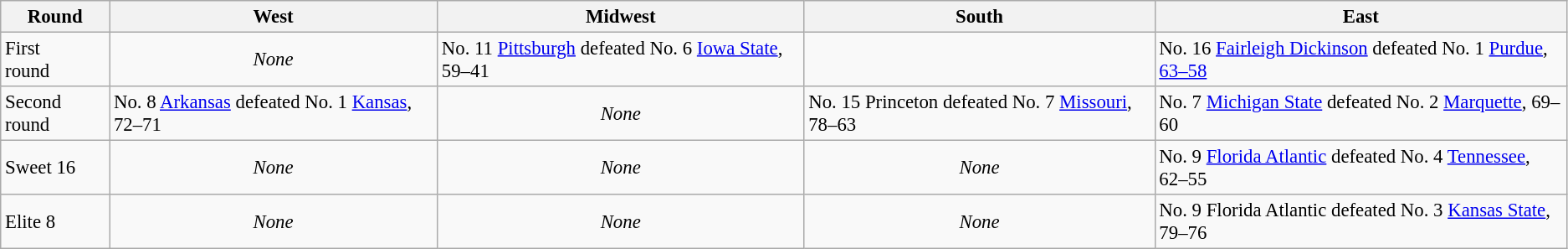<table class="wikitable" style="text-align:left; font-size: 95%;">
<tr>
<th>Round</th>
<th>West</th>
<th>Midwest</th>
<th>South</th>
<th>East</th>
</tr>
<tr>
<td>First<br>round</td>
<td align=center><em>None</em></td>
<td ubl>No. 11 <a href='#'>Pittsburgh</a> defeated No. 6 <a href='#'>Iowa State</a>, 59–41</td>
<td></td>
<td>No. 16 <a href='#'>Fairleigh Dickinson</a> defeated No. 1 <a href='#'>Purdue</a>, <a href='#'>63–58</a></td>
</tr>
<tr>
<td>Second round</td>
<td>No. 8 <a href='#'>Arkansas</a> defeated No. 1 <a href='#'>Kansas</a>, 72–71</td>
<td align=center><em>None</em></td>
<td>No. 15 Princeton defeated No. 7 <a href='#'>Missouri</a>, 78–63</td>
<td>No. 7 <a href='#'>Michigan State</a> defeated No. 2 <a href='#'>Marquette</a>, 69–60</td>
</tr>
<tr>
<td>Sweet 16</td>
<td align=center><em>None</em></td>
<td align=center><em>None</em></td>
<td align=center><em>None</em></td>
<td>No. 9 <a href='#'>Florida Atlantic</a> defeated No. 4 <a href='#'>Tennessee</a>, 62–55</td>
</tr>
<tr>
<td>Elite 8</td>
<td align=center><em>None</em></td>
<td align=center><em>None</em></td>
<td align=center><em>None</em></td>
<td>No. 9 Florida Atlantic defeated No. 3 <a href='#'>Kansas State</a>, 79–76</td>
</tr>
</table>
